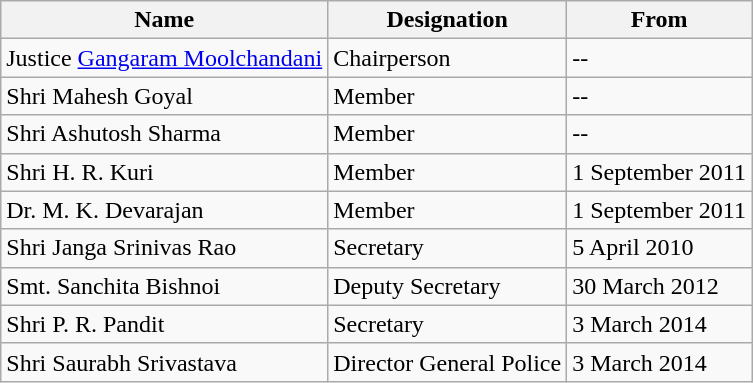<table class="wikitable">
<tr>
<th>Name</th>
<th>Designation</th>
<th>From</th>
</tr>
<tr>
<td>Justice <a href='#'>Gangaram Moolchandani</a></td>
<td>Chairperson</td>
<td>--</td>
</tr>
<tr>
<td>Shri Mahesh Goyal</td>
<td>Member</td>
<td>--</td>
</tr>
<tr>
<td>Shri Ashutosh Sharma</td>
<td>Member</td>
<td>--</td>
</tr>
<tr>
<td>Shri H. R. Kuri</td>
<td>Member</td>
<td>1 September 2011</td>
</tr>
<tr>
<td>Dr. M. K. Devarajan</td>
<td>Member</td>
<td>1 September 2011</td>
</tr>
<tr>
<td>Shri Janga Srinivas Rao</td>
<td>Secretary</td>
<td>5 April 2010</td>
</tr>
<tr>
<td>Smt. Sanchita Bishnoi</td>
<td>Deputy Secretary</td>
<td>30 March 2012</td>
</tr>
<tr>
<td>Shri P. R. Pandit</td>
<td>Secretary</td>
<td>3 March 2014</td>
</tr>
<tr>
<td>Shri Saurabh Srivastava</td>
<td>Director General Police</td>
<td>3 March 2014</td>
</tr>
</table>
